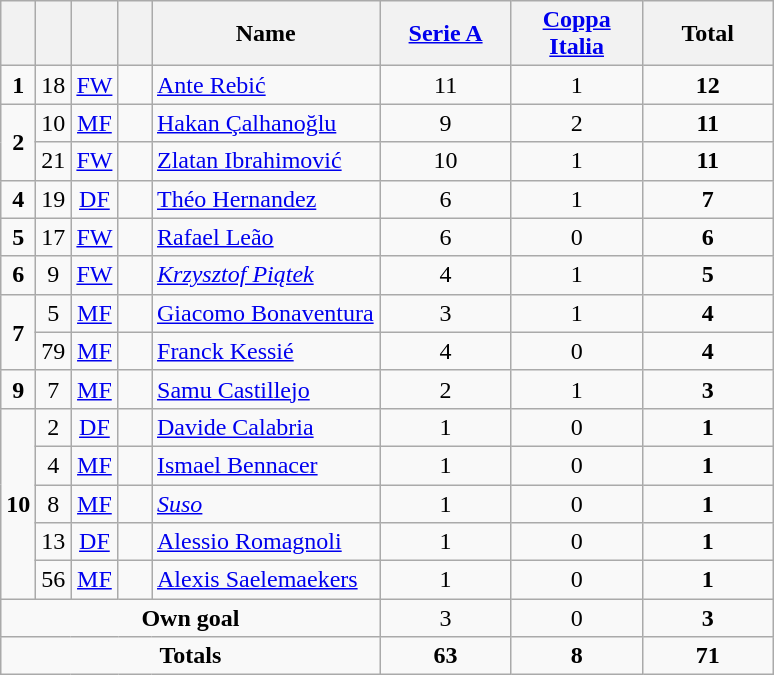<table class="wikitable" style="text-align:center">
<tr>
<th width=15></th>
<th width=15></th>
<th width=15></th>
<th width=15></th>
<th width=145>Name</th>
<th width=80><a href='#'>Serie A</a></th>
<th width=80><a href='#'>Coppa Italia</a></th>
<th width=80>Total</th>
</tr>
<tr>
<td><strong>1</strong></td>
<td>18</td>
<td><a href='#'>FW</a></td>
<td></td>
<td align=left><a href='#'>Ante Rebić</a></td>
<td>11</td>
<td>1</td>
<td><strong>12</strong></td>
</tr>
<tr>
<td rowspan=2><strong>2</strong></td>
<td>10</td>
<td><a href='#'>MF</a></td>
<td></td>
<td align=left><a href='#'>Hakan Çalhanoğlu</a></td>
<td>9</td>
<td>2</td>
<td><strong>11</strong></td>
</tr>
<tr>
<td>21</td>
<td><a href='#'>FW</a></td>
<td></td>
<td align=left><a href='#'>Zlatan Ibrahimović</a></td>
<td>10</td>
<td>1</td>
<td><strong>11</strong></td>
</tr>
<tr>
<td><strong>4</strong></td>
<td>19</td>
<td><a href='#'>DF</a></td>
<td></td>
<td align=left><a href='#'>Théo Hernandez</a></td>
<td>6</td>
<td>1</td>
<td><strong>7</strong></td>
</tr>
<tr>
<td><strong>5</strong></td>
<td>17</td>
<td><a href='#'>FW</a></td>
<td></td>
<td align=left><a href='#'>Rafael Leão</a></td>
<td>6</td>
<td>0</td>
<td><strong>6</strong></td>
</tr>
<tr>
<td><strong>6</strong></td>
<td>9</td>
<td><a href='#'>FW</a></td>
<td></td>
<td align=left><em><a href='#'>Krzysztof Piątek</a></em></td>
<td>4</td>
<td>1</td>
<td><strong>5</strong></td>
</tr>
<tr>
<td rowspan=2><strong>7</strong></td>
<td>5</td>
<td><a href='#'>MF</a></td>
<td></td>
<td align=left><a href='#'>Giacomo Bonaventura</a></td>
<td>3</td>
<td>1</td>
<td><strong>4</strong></td>
</tr>
<tr>
<td>79</td>
<td><a href='#'>MF</a></td>
<td></td>
<td align=left><a href='#'>Franck Kessié</a></td>
<td>4</td>
<td>0</td>
<td><strong>4</strong></td>
</tr>
<tr>
<td><strong>9</strong></td>
<td>7</td>
<td><a href='#'>MF</a></td>
<td></td>
<td align=left><a href='#'>Samu Castillejo</a></td>
<td>2</td>
<td>1</td>
<td><strong>3</strong></td>
</tr>
<tr>
<td rowspan=5><strong>10</strong></td>
<td>2</td>
<td><a href='#'>DF</a></td>
<td></td>
<td align=left><a href='#'>Davide Calabria</a></td>
<td>1</td>
<td>0</td>
<td><strong>1</strong></td>
</tr>
<tr>
<td>4</td>
<td><a href='#'>MF</a></td>
<td></td>
<td align=left><a href='#'>Ismael Bennacer</a></td>
<td>1</td>
<td>0</td>
<td><strong>1</strong></td>
</tr>
<tr>
<td>8</td>
<td><a href='#'>MF</a></td>
<td></td>
<td align=left><em><a href='#'>Suso</a></em></td>
<td>1</td>
<td>0</td>
<td><strong>1</strong></td>
</tr>
<tr>
<td>13</td>
<td><a href='#'>DF</a></td>
<td></td>
<td align=left><a href='#'>Alessio Romagnoli</a></td>
<td>1</td>
<td>0</td>
<td><strong>1</strong></td>
</tr>
<tr>
<td>56</td>
<td><a href='#'>MF</a></td>
<td></td>
<td align=left><a href='#'>Alexis Saelemaekers</a></td>
<td>1</td>
<td>0</td>
<td><strong>1</strong></td>
</tr>
<tr>
<td colspan=5><strong>Own goal</strong></td>
<td>3</td>
<td>0</td>
<td><strong>3</strong></td>
</tr>
<tr>
<td colspan=5><strong>Totals</strong></td>
<td><strong>63</strong></td>
<td><strong>8</strong></td>
<td><strong>71</strong></td>
</tr>
</table>
